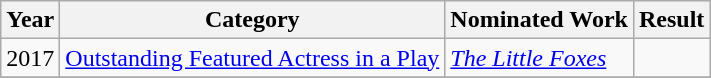<table class="wikitable">
<tr>
<th>Year</th>
<th>Category</th>
<th>Nominated Work</th>
<th>Result</th>
</tr>
<tr>
<td>2017</td>
<td><a href='#'>Outstanding Featured Actress in a Play</a></td>
<td><em><a href='#'>The Little Foxes</a></em></td>
<td></td>
</tr>
<tr>
</tr>
</table>
